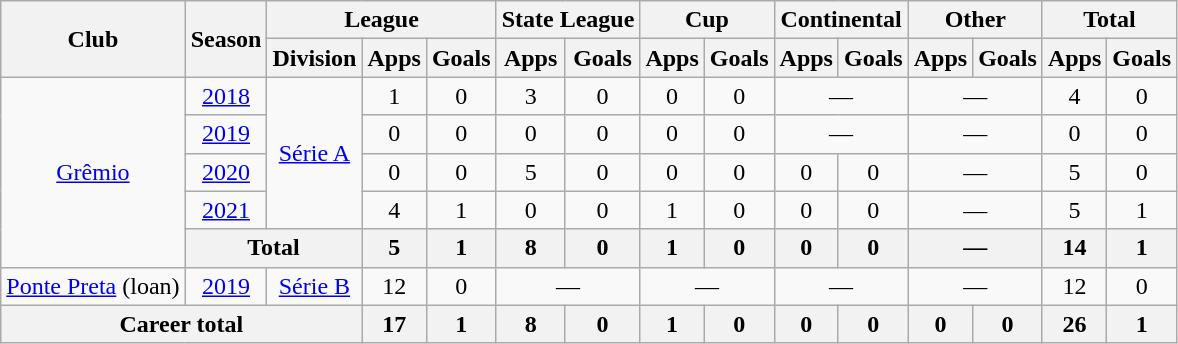<table class="wikitable" style="text-align: center">
<tr>
<th rowspan="2">Club</th>
<th rowspan="2">Season</th>
<th colspan="3">League</th>
<th colspan="2">State League</th>
<th colspan="2">Cup</th>
<th colspan="2">Continental</th>
<th colspan="2">Other</th>
<th colspan="2">Total</th>
</tr>
<tr>
<th>Division</th>
<th>Apps</th>
<th>Goals</th>
<th>Apps</th>
<th>Goals</th>
<th>Apps</th>
<th>Goals</th>
<th>Apps</th>
<th>Goals</th>
<th>Apps</th>
<th>Goals</th>
<th>Apps</th>
<th>Goals</th>
</tr>
<tr>
<td rowspan="5"><a href='#'>Grêmio</a></td>
<td><a href='#'>2018</a></td>
<td rowspan="4"><a href='#'>Série A</a></td>
<td>1</td>
<td>0</td>
<td>3</td>
<td>0</td>
<td>0</td>
<td>0</td>
<td colspan="2">—</td>
<td colspan="2">—</td>
<td>4</td>
<td>0</td>
</tr>
<tr>
<td><a href='#'>2019</a></td>
<td>0</td>
<td>0</td>
<td>0</td>
<td>0</td>
<td>0</td>
<td>0</td>
<td colspan="2">—</td>
<td colspan="2">—</td>
<td>0</td>
<td>0</td>
</tr>
<tr>
<td><a href='#'>2020</a></td>
<td>0</td>
<td>0</td>
<td>5</td>
<td>0</td>
<td>0</td>
<td>0</td>
<td>0</td>
<td>0</td>
<td colspan="2">—</td>
<td>5</td>
<td>0</td>
</tr>
<tr>
<td><a href='#'>2021</a></td>
<td>4</td>
<td>1</td>
<td>0</td>
<td>0</td>
<td>1</td>
<td>0</td>
<td>0</td>
<td>0</td>
<td colspan="2">—</td>
<td>5</td>
<td>1</td>
</tr>
<tr>
<th colspan="2">Total</th>
<th>5</th>
<th>1</th>
<th>8</th>
<th>0</th>
<th>1</th>
<th>0</th>
<th>0</th>
<th>0</th>
<th colspan="2">—</th>
<th>14</th>
<th>1</th>
</tr>
<tr>
<td><a href='#'>Ponte Preta</a> (loan)</td>
<td><a href='#'>2019</a></td>
<td><a href='#'>Série B</a></td>
<td>12</td>
<td>0</td>
<td colspan="2">—</td>
<td colspan="2">—</td>
<td colspan="2">—</td>
<td colspan="2">—</td>
<td>12</td>
<td>0</td>
</tr>
<tr>
<th colspan="3"><strong>Career total</strong></th>
<th>17</th>
<th>1</th>
<th>8</th>
<th>0</th>
<th>1</th>
<th>0</th>
<th>0</th>
<th>0</th>
<th>0</th>
<th>0</th>
<th>26</th>
<th>1</th>
</tr>
</table>
